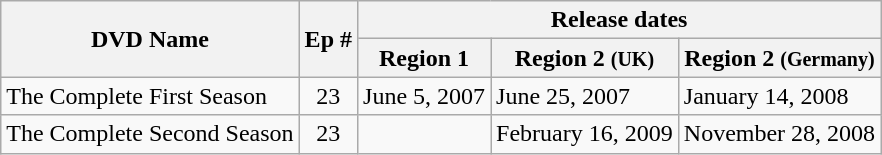<table class="wikitable">
<tr>
<th rowspan="2">DVD Name</th>
<th rowspan="2">Ep #</th>
<th colspan="3">Release dates</th>
</tr>
<tr>
<th>Region 1</th>
<th>Region 2 <small>(UK)</small></th>
<th>Region 2 <small>(Germany)</small></th>
</tr>
<tr>
<td>The Complete First Season</td>
<td style="text-align:center;">23</td>
<td>June 5, 2007</td>
<td>June 25, 2007</td>
<td>January 14, 2008</td>
</tr>
<tr>
<td>The Complete Second Season</td>
<td style="text-align:center;">23</td>
<td></td>
<td>February 16, 2009</td>
<td>November 28, 2008</td>
</tr>
</table>
